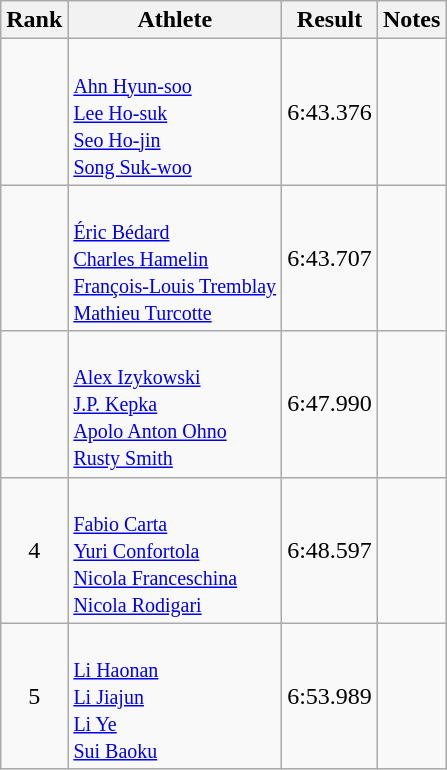<table class="wikitable" style="text-align:center">
<tr>
<th>Rank</th>
<th>Athlete</th>
<th>Result</th>
<th>Notes</th>
</tr>
<tr>
<td></td>
<td align=left> <br> <small> <a href='#'>Ahn Hyun-soo</a> <br> <a href='#'>Lee Ho-suk</a> <br> <a href='#'>Seo Ho-jin</a> <br> <a href='#'>Song Suk-woo</a> </small></td>
<td>6:43.376</td>
<td></td>
</tr>
<tr>
<td></td>
<td align=left> <br> <small> <a href='#'>Éric Bédard</a> <br> <a href='#'>Charles Hamelin</a> <br> <a href='#'>François-Louis Tremblay</a> <br> <a href='#'>Mathieu Turcotte</a> </small></td>
<td>6:43.707</td>
<td></td>
</tr>
<tr>
<td></td>
<td align=left> <br> <small> <a href='#'>Alex Izykowski</a> <br> <a href='#'>J.P. Kepka</a> <br> <a href='#'>Apolo Anton Ohno</a> <br> <a href='#'>Rusty Smith</a> </small></td>
<td>6:47.990</td>
<td></td>
</tr>
<tr>
<td>4</td>
<td align=left> <br> <small> <a href='#'>Fabio Carta</a> <br> <a href='#'>Yuri Confortola</a> <br> <a href='#'>Nicola Franceschina</a> <br> <a href='#'>Nicola Rodigari</a> </small></td>
<td>6:48.597</td>
<td></td>
</tr>
<tr>
<td>5</td>
<td align=left> <br> <small> <a href='#'>Li Haonan</a> <br> <a href='#'>Li Jiajun</a> <br> <a href='#'>Li Ye</a> <br> <a href='#'>Sui Baoku</a> </small></td>
<td>6:53.989</td>
<td></td>
</tr>
</table>
